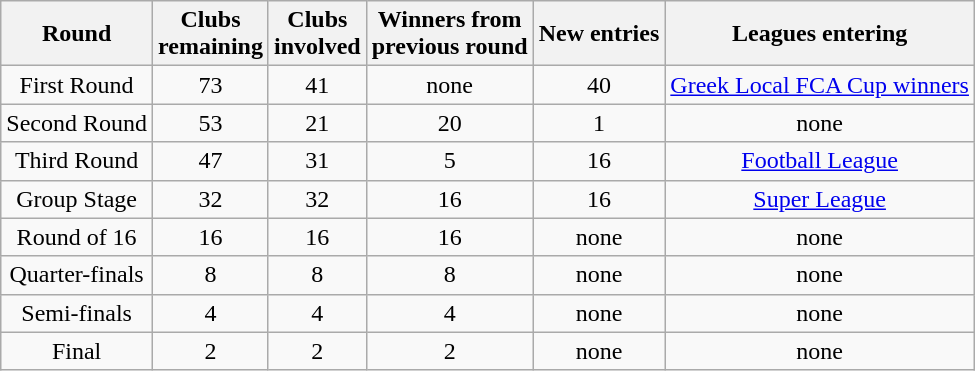<table class="wikitable" style="text-align:center">
<tr>
<th>Round</th>
<th>Clubs<br>remaining</th>
<th>Clubs<br>involved</th>
<th>Winners from <br>previous round</th>
<th>New entries</th>
<th>Leagues entering</th>
</tr>
<tr>
<td>First Round</td>
<td>73</td>
<td>41</td>
<td>none</td>
<td>40</td>
<td><a href='#'>Greek Local FCA Cup winners</a></td>
</tr>
<tr>
<td>Second Round</td>
<td>53</td>
<td>21</td>
<td>20</td>
<td>1</td>
<td>none</td>
</tr>
<tr>
<td>Third Round</td>
<td>47</td>
<td>31</td>
<td>5</td>
<td>16</td>
<td><a href='#'>Football League</a></td>
</tr>
<tr>
<td>Group Stage</td>
<td>32</td>
<td>32</td>
<td>16</td>
<td>16</td>
<td><a href='#'>Super League</a></td>
</tr>
<tr>
<td>Round of 16</td>
<td>16</td>
<td>16</td>
<td>16</td>
<td>none</td>
<td>none</td>
</tr>
<tr>
<td>Quarter-finals</td>
<td>8</td>
<td>8</td>
<td>8</td>
<td>none</td>
<td>none</td>
</tr>
<tr>
<td>Semi-finals</td>
<td>4</td>
<td>4</td>
<td>4</td>
<td>none</td>
<td>none</td>
</tr>
<tr>
<td>Final</td>
<td>2</td>
<td>2</td>
<td>2</td>
<td>none</td>
<td>none</td>
</tr>
</table>
